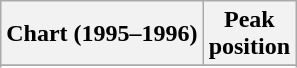<table class="wikitable sortable plainrowheaders" style="text-align:center">
<tr>
<th scope="col">Chart (1995–1996)</th>
<th scope="col">Peak<br>position</th>
</tr>
<tr>
</tr>
<tr>
</tr>
<tr>
</tr>
</table>
